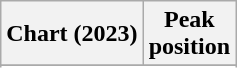<table class="wikitable sortable plainrowheaders" style="text-align:center;">
<tr>
<th scope="col">Chart (2023)</th>
<th scope="col">Peak<br>position</th>
</tr>
<tr>
</tr>
<tr>
</tr>
<tr>
</tr>
<tr>
</tr>
</table>
